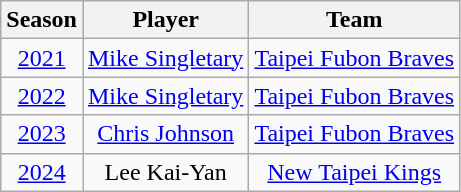<table class="wikitable">
<tr>
<th>Season</th>
<th>Player</th>
<th>Team</th>
</tr>
<tr align=center>
<td><a href='#'>2021</a></td>
<td><a href='#'>Mike Singletary</a></td>
<td><a href='#'>Taipei Fubon Braves</a></td>
</tr>
<tr align=center>
<td><a href='#'>2022</a></td>
<td><a href='#'>Mike Singletary</a></td>
<td><a href='#'>Taipei Fubon Braves</a></td>
</tr>
<tr align=center>
<td><a href='#'>2023</a></td>
<td><a href='#'>Chris Johnson</a></td>
<td><a href='#'>Taipei Fubon Braves</a></td>
</tr>
<tr align=center>
<td><a href='#'>2024</a></td>
<td>Lee Kai-Yan</td>
<td><a href='#'>New Taipei Kings</a></td>
</tr>
</table>
